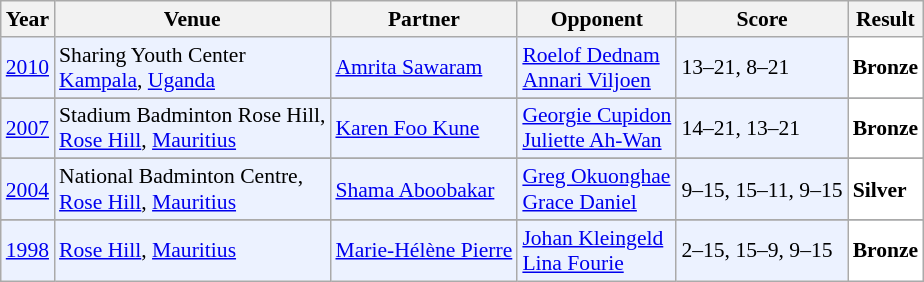<table class="sortable wikitable" style="font-size: 90%;">
<tr>
<th>Year</th>
<th>Venue</th>
<th>Partner</th>
<th>Opponent</th>
<th>Score</th>
<th>Result</th>
</tr>
<tr style="background:#ECF2FF">
<td align="center"><a href='#'>2010</a></td>
<td align="left">Sharing Youth Center<br><a href='#'>Kampala</a>, <a href='#'>Uganda</a></td>
<td align="left"> <a href='#'>Amrita Sawaram</a></td>
<td align="left"> <a href='#'>Roelof Dednam</a> <br>  <a href='#'>Annari Viljoen</a></td>
<td align="left">13–21, 8–21</td>
<td style="text-align:left; background:white"> <strong>Bronze</strong></td>
</tr>
<tr>
</tr>
<tr style="background:#ECF2FF">
<td align="center"><a href='#'>2007</a></td>
<td align="left">Stadium Badminton Rose Hill,<br><a href='#'>Rose Hill</a>, <a href='#'>Mauritius</a></td>
<td align="left"> <a href='#'>Karen Foo Kune</a></td>
<td align="left"> <a href='#'>Georgie Cupidon</a> <br>  <a href='#'>Juliette Ah-Wan</a></td>
<td align="left">14–21, 13–21</td>
<td style="text-align:left; background:white"> <strong>Bronze</strong></td>
</tr>
<tr>
</tr>
<tr style="background:#ECF2FF">
<td align="center"><a href='#'>2004</a></td>
<td align="left">National Badminton Centre,<br><a href='#'>Rose Hill</a>, <a href='#'>Mauritius</a></td>
<td align="left"> <a href='#'>Shama Aboobakar</a></td>
<td align="left"> <a href='#'>Greg Okuonghae</a> <br>  <a href='#'>Grace Daniel</a></td>
<td align="left">9–15, 15–11, 9–15</td>
<td style="text-align:left; background:white"> <strong>Silver</strong></td>
</tr>
<tr>
</tr>
<tr style="background:#ECF2FF">
<td align="center"><a href='#'>1998</a></td>
<td align="left"><a href='#'>Rose Hill</a>, <a href='#'>Mauritius</a></td>
<td align="left"> <a href='#'>Marie-Hélène Pierre</a></td>
<td align="left"> <a href='#'>Johan Kleingeld</a> <br>  <a href='#'>Lina Fourie</a></td>
<td align="left">2–15, 15–9, 9–15</td>
<td style="text-align:left; background:white"> <strong>Bronze</strong></td>
</tr>
</table>
